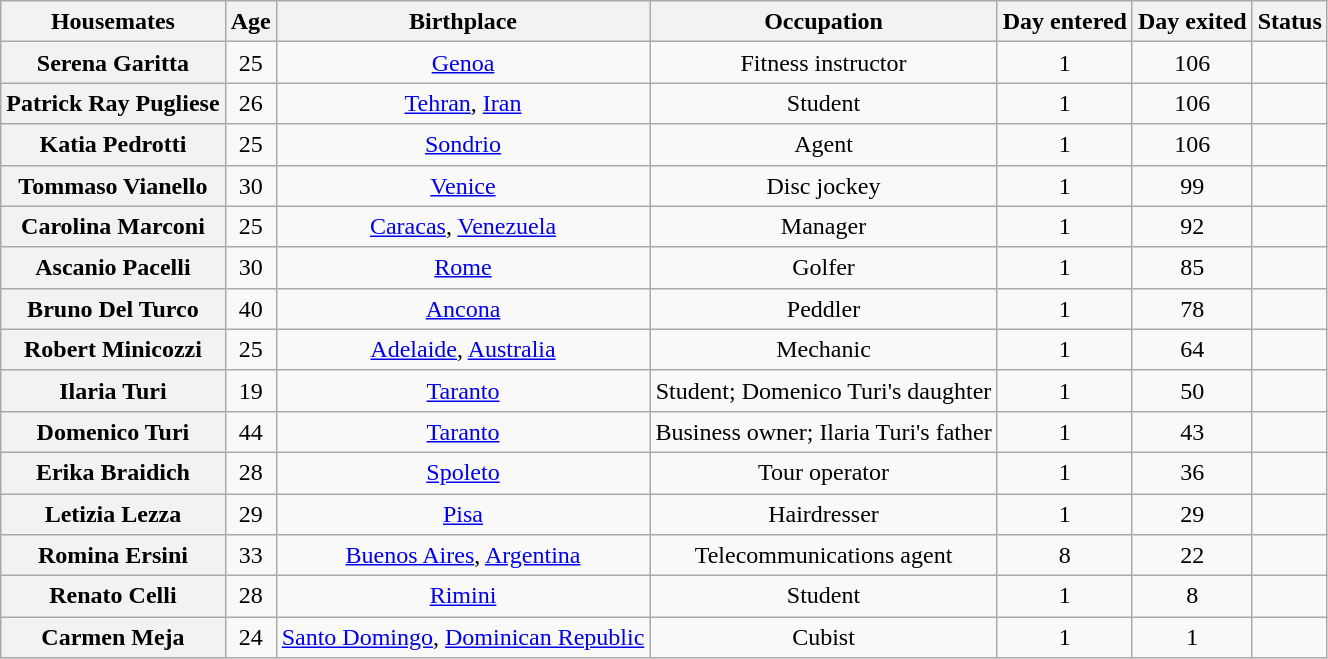<table class="wikitable sortable" style="text-align:center; line-height:20px; width:auto;">
<tr>
<th>Housemates</th>
<th>Age</th>
<th>Birthplace</th>
<th>Occupation</th>
<th>Day entered</th>
<th>Day exited</th>
<th>Status</th>
</tr>
<tr>
<th>Serena Garitta</th>
<td>25</td>
<td><a href='#'>Genoa</a></td>
<td>Fitness instructor</td>
<td>1</td>
<td>106</td>
<td></td>
</tr>
<tr>
<th>Patrick Ray Pugliese</th>
<td>26</td>
<td><a href='#'>Tehran</a>, <a href='#'>Iran</a></td>
<td>Student</td>
<td>1</td>
<td>106</td>
<td></td>
</tr>
<tr>
<th>Katia Pedrotti</th>
<td>25</td>
<td><a href='#'>Sondrio</a></td>
<td>Agent</td>
<td>1</td>
<td>106</td>
<td></td>
</tr>
<tr>
<th>Tommaso Vianello</th>
<td>30</td>
<td><a href='#'>Venice</a></td>
<td>Disc jockey</td>
<td>1</td>
<td>99</td>
<td></td>
</tr>
<tr>
<th>Carolina Marconi</th>
<td>25</td>
<td><a href='#'>Caracas</a>, <a href='#'>Venezuela</a></td>
<td>Manager</td>
<td>1</td>
<td>92</td>
<td></td>
</tr>
<tr>
<th>Ascanio Pacelli</th>
<td>30</td>
<td><a href='#'>Rome</a></td>
<td>Golfer</td>
<td>1</td>
<td>85</td>
<td></td>
</tr>
<tr>
<th>Bruno Del Turco</th>
<td>40</td>
<td><a href='#'>Ancona</a></td>
<td>Peddler</td>
<td>1</td>
<td>78</td>
<td></td>
</tr>
<tr>
<th>Robert Minicozzi</th>
<td>25</td>
<td><a href='#'>Adelaide</a>, <a href='#'>Australia</a></td>
<td>Mechanic</td>
<td>1</td>
<td>64</td>
<td></td>
</tr>
<tr>
<th>Ilaria Turi</th>
<td>19</td>
<td><a href='#'>Taranto</a></td>
<td>Student; Domenico Turi's daughter</td>
<td>1</td>
<td>50</td>
<td></td>
</tr>
<tr>
<th>Domenico Turi</th>
<td>44</td>
<td><a href='#'>Taranto</a></td>
<td>Business owner; Ilaria Turi's father</td>
<td>1</td>
<td>43</td>
<td></td>
</tr>
<tr>
<th>Erika Braidich</th>
<td>28</td>
<td><a href='#'>Spoleto</a></td>
<td>Tour operator</td>
<td>1</td>
<td>36</td>
<td></td>
</tr>
<tr>
<th>Letizia Lezza</th>
<td>29</td>
<td><a href='#'>Pisa</a></td>
<td>Hairdresser</td>
<td>1</td>
<td>29</td>
<td></td>
</tr>
<tr>
<th>Romina Ersini</th>
<td>33</td>
<td><a href='#'>Buenos Aires</a>, <a href='#'>Argentina</a></td>
<td>Telecommunications agent</td>
<td>8</td>
<td>22</td>
<td></td>
</tr>
<tr>
<th>Renato Celli</th>
<td>28</td>
<td><a href='#'>Rimini</a></td>
<td>Student</td>
<td>1</td>
<td>8</td>
<td></td>
</tr>
<tr>
<th>Carmen Meja</th>
<td>24</td>
<td><a href='#'>Santo Domingo</a>, <a href='#'>Dominican Republic</a></td>
<td>Cubist</td>
<td>1</td>
<td>1</td>
<td></td>
</tr>
</table>
